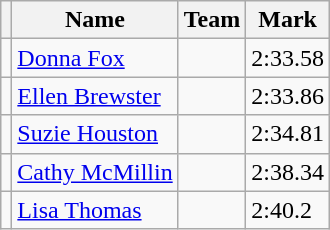<table class=wikitable>
<tr>
<th></th>
<th>Name</th>
<th>Team</th>
<th>Mark</th>
</tr>
<tr>
<td></td>
<td><a href='#'>Donna Fox</a></td>
<td></td>
<td>2:33.58</td>
</tr>
<tr>
<td></td>
<td><a href='#'>Ellen Brewster</a></td>
<td></td>
<td>2:33.86</td>
</tr>
<tr>
<td></td>
<td><a href='#'>Suzie Houston</a></td>
<td></td>
<td>2:34.81</td>
</tr>
<tr>
<td></td>
<td><a href='#'>Cathy McMillin</a></td>
<td></td>
<td>2:38.34</td>
</tr>
<tr>
<td></td>
<td><a href='#'>Lisa Thomas</a></td>
<td></td>
<td>2:40.2</td>
</tr>
</table>
